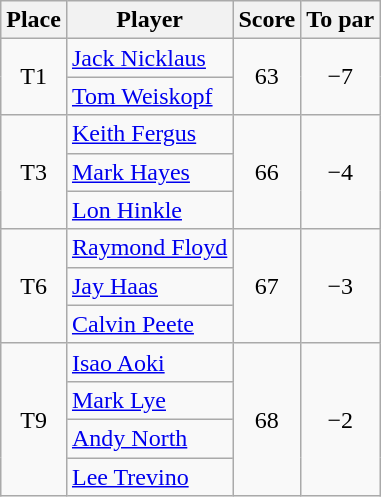<table class="wikitable">
<tr>
<th>Place</th>
<th>Player</th>
<th>Score</th>
<th>To par</th>
</tr>
<tr>
<td rowspan="2" align=center>T1</td>
<td> <a href='#'>Jack Nicklaus</a></td>
<td rowspan="2" align=center>63</td>
<td rowspan="2" align=center>−7</td>
</tr>
<tr>
<td> <a href='#'>Tom Weiskopf</a></td>
</tr>
<tr>
<td rowspan="3" align=center>T3</td>
<td> <a href='#'>Keith Fergus</a></td>
<td rowspan="3" align=center>66</td>
<td rowspan="3" align=center>−4</td>
</tr>
<tr>
<td> <a href='#'>Mark Hayes</a></td>
</tr>
<tr>
<td> <a href='#'>Lon Hinkle</a></td>
</tr>
<tr>
<td rowspan="3" align=center>T6</td>
<td> <a href='#'>Raymond Floyd</a></td>
<td rowspan="3" align=center>67</td>
<td rowspan="3" align=center>−3</td>
</tr>
<tr>
<td> <a href='#'>Jay Haas</a></td>
</tr>
<tr>
<td> <a href='#'>Calvin Peete</a></td>
</tr>
<tr>
<td rowspan="4" align=center>T9</td>
<td> <a href='#'>Isao Aoki</a></td>
<td rowspan="4" align=center>68</td>
<td rowspan="4" align=center>−2</td>
</tr>
<tr>
<td> <a href='#'>Mark Lye</a></td>
</tr>
<tr>
<td> <a href='#'>Andy North</a></td>
</tr>
<tr>
<td> <a href='#'>Lee Trevino</a></td>
</tr>
</table>
